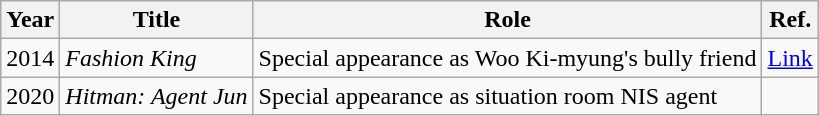<table class="wikitable sortable">
<tr>
<th>Year</th>
<th>Title</th>
<th>Role</th>
<th class="unsortable">Ref.</th>
</tr>
<tr>
<td>2014</td>
<td><em>Fashion King</em></td>
<td>Special appearance as Woo Ki-myung's bully friend</td>
<td><a href='#'>Link</a></td>
</tr>
<tr>
<td>2020</td>
<td><em>Hitman: Agent Jun</em></td>
<td>Special appearance as situation room NIS agent</td>
<td></td>
</tr>
</table>
